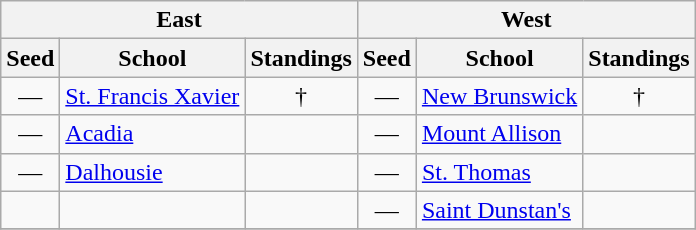<table class="wikitable">
<tr>
<th colspan=3>East</th>
<th colspan=3>West</th>
</tr>
<tr>
<th>Seed</th>
<th>School</th>
<th>Standings</th>
<th>Seed</th>
<th>School</th>
<th>Standings</th>
</tr>
<tr>
<td align=center>—</td>
<td><a href='#'>St. Francis Xavier</a></td>
<td align=center>†</td>
<td align=center>—</td>
<td><a href='#'>New Brunswick</a></td>
<td align=center>†</td>
</tr>
<tr>
<td align=center>—</td>
<td><a href='#'>Acadia</a></td>
<td></td>
<td align=center>—</td>
<td><a href='#'>Mount Allison</a></td>
<td></td>
</tr>
<tr>
<td align=center>—</td>
<td><a href='#'>Dalhousie</a></td>
<td></td>
<td align=center>—</td>
<td><a href='#'>St. Thomas</a></td>
<td></td>
</tr>
<tr>
<td></td>
<td></td>
<td></td>
<td align=center>—</td>
<td><a href='#'>Saint Dunstan's</a></td>
<td></td>
</tr>
<tr>
</tr>
</table>
